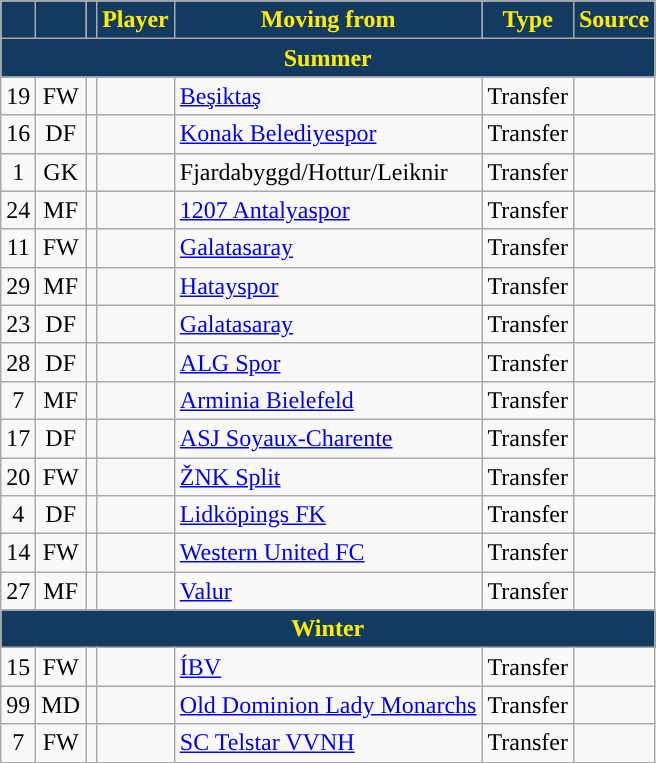<table class="wikitable plainrowheaders sortable" style="text-align:center">
<tr>
<th style="background:#133A61; color:#FFED00; "></th>
<th style="background:#133A61; color:#FFED00; "></th>
<th style="background:#133A61; color:#FFED00; "></th>
<th style="background:#133A61; color:#FFED00; ">Player</th>
<th style="background:#133A61; color:#FFED00; ">Moving from</th>
<th style="background:#133A61; color:#FFED00; ">Type</th>
<th style="background:#133A61; color:#FFED00; ">Source</th>
</tr>
<tr>
<th colspan=7 style="background:#133A61; color:#FFED00; ">Summer</th>
</tr>
<tr>
<td>19</td>
<td>FW</td>
<td></td>
<td align=left></td>
<td align=left><a href='#'>Beşiktaş</a></td>
<td>Transfer</td>
<td></td>
</tr>
<tr>
<td>16</td>
<td>DF</td>
<td></td>
<td align=left></td>
<td align=left><a href='#'>Konak Belediyespor</a></td>
<td>Transfer</td>
<td></td>
</tr>
<tr>
<td>1</td>
<td>GK</td>
<td></td>
<td align=left></td>
<td align=left> Fjardabyggd/Hottur/Leiknir</td>
<td>Transfer</td>
<td></td>
</tr>
<tr>
<td>24</td>
<td>MF</td>
<td></td>
<td align=left></td>
<td align=left><a href='#'>1207 Antalyaspor</a></td>
<td>Transfer</td>
<td></td>
</tr>
<tr>
<td>11</td>
<td>FW</td>
<td></td>
<td align=left></td>
<td align=left><a href='#'>Galatasaray</a></td>
<td>Transfer</td>
<td></td>
</tr>
<tr>
<td>29</td>
<td>MF</td>
<td></td>
<td align=left></td>
<td align=left><a href='#'>Hatayspor</a></td>
<td>Transfer</td>
<td></td>
</tr>
<tr>
<td>23</td>
<td>DF</td>
<td></td>
<td align=left></td>
<td align=left><a href='#'>Galatasaray</a></td>
<td>Transfer</td>
<td></td>
</tr>
<tr>
<td>28</td>
<td>DF</td>
<td></td>
<td align=left></td>
<td align=left><a href='#'>ALG Spor</a></td>
<td>Transfer</td>
<td></td>
</tr>
<tr>
<td>7</td>
<td>MF</td>
<td></td>
<td align=left></td>
<td align=left> <a href='#'>Arminia Bielefeld</a></td>
<td>Transfer</td>
<td></td>
</tr>
<tr>
<td>17</td>
<td>DF</td>
<td></td>
<td align=left></td>
<td align=left> <a href='#'>ASJ Soyaux-Charente</a></td>
<td>Transfer</td>
<td></td>
</tr>
<tr>
<td>20</td>
<td>FW</td>
<td></td>
<td align=left></td>
<td align=left> <a href='#'>ŽNK Split</a></td>
<td>Transfer</td>
<td></td>
</tr>
<tr>
<td>4</td>
<td>DF</td>
<td></td>
<td align=left></td>
<td align=left> <a href='#'>Lidköpings FK</a></td>
<td>Transfer</td>
<td></td>
</tr>
<tr>
<td>14</td>
<td>FW</td>
<td></td>
<td align=left></td>
<td align=left> <a href='#'>Western United FC</a></td>
<td>Transfer</td>
<td></td>
</tr>
<tr>
<td>27</td>
<td>MF</td>
<td></td>
<td align=left></td>
<td align=left> <a href='#'>Valur</a></td>
<td>Transfer</td>
<td></td>
</tr>
<tr>
<th colspan=7 style="background:#133A61; color:#FFED00; ">Winter</th>
</tr>
<tr>
<td>15</td>
<td>FW</td>
<td></td>
<td align=left></td>
<td align=left> <a href='#'>ÍBV</a></td>
<td>Transfer</td>
<td></td>
</tr>
<tr>
<td>99</td>
<td>MD</td>
<td></td>
<td align=left></td>
<td align=left> <a href='#'>Old Dominion Lady Monarchs</a></td>
<td>Transfer</td>
<td></td>
</tr>
<tr>
<td>7</td>
<td>FW</td>
<td></td>
<td align=left></td>
<td align=left> <a href='#'>SC Telstar VVNH</a></td>
<td>Transfer</td>
<td></td>
</tr>
</table>
